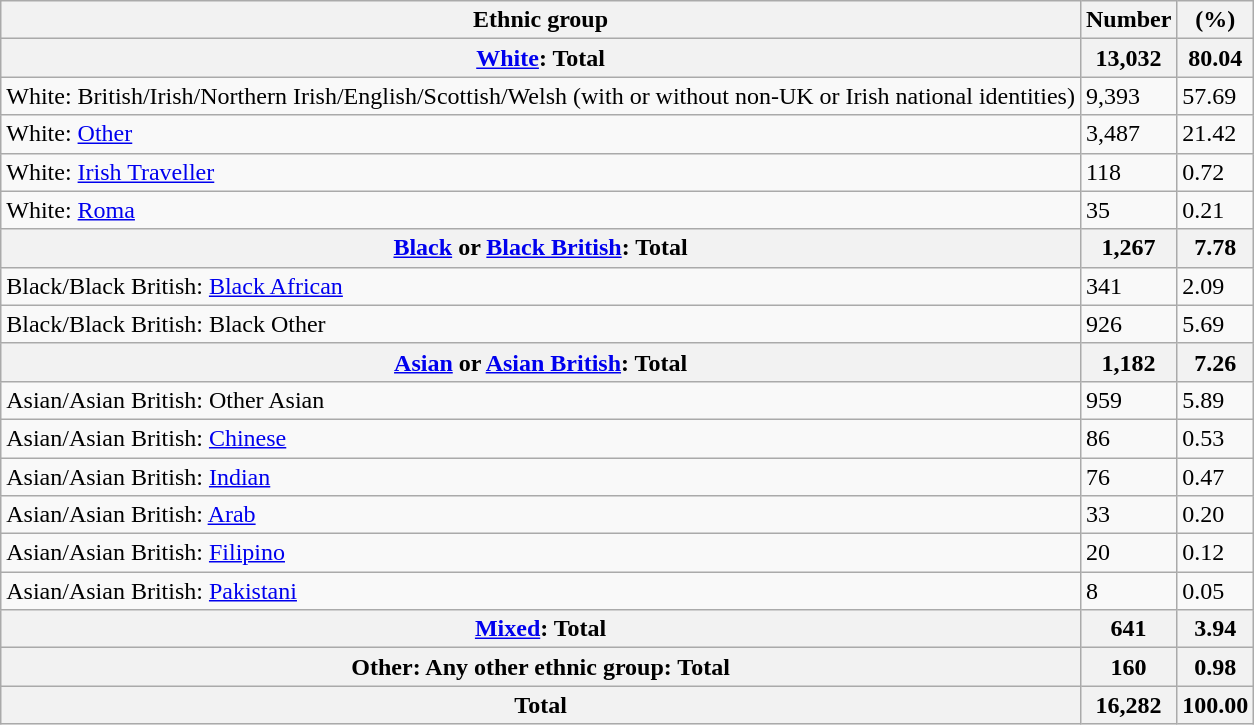<table class="wikitable">
<tr>
<th>Ethnic group</th>
<th>Number</th>
<th>(%)</th>
</tr>
<tr>
<th><a href='#'>White</a>: Total</th>
<th>13,032</th>
<th>80.04</th>
</tr>
<tr>
<td>White: British/Irish/Northern Irish/English/Scottish/Welsh (with or without non-UK or Irish national identities)</td>
<td>9,393</td>
<td>57.69</td>
</tr>
<tr>
<td>White: <a href='#'>Other</a></td>
<td>3,487</td>
<td>21.42</td>
</tr>
<tr>
<td>White: <a href='#'>Irish Traveller</a></td>
<td>118</td>
<td>0.72</td>
</tr>
<tr>
<td>White: <a href='#'>Roma</a></td>
<td>35</td>
<td>0.21</td>
</tr>
<tr>
<th><a href='#'>Black</a> or <a href='#'>Black British</a>: Total</th>
<th>1,267</th>
<th>7.78</th>
</tr>
<tr>
<td>Black/Black British: <a href='#'>Black African</a></td>
<td>341</td>
<td>2.09</td>
</tr>
<tr>
<td>Black/Black British: Black Other</td>
<td>926</td>
<td>5.69</td>
</tr>
<tr>
<th><a href='#'>Asian</a> or <a href='#'>Asian British</a>: Total</th>
<th>1,182</th>
<th>7.26</th>
</tr>
<tr>
<td>Asian/Asian British: Other Asian</td>
<td>959</td>
<td>5.89</td>
</tr>
<tr>
<td>Asian/Asian British: <a href='#'>Chinese</a></td>
<td>86</td>
<td>0.53</td>
</tr>
<tr>
<td>Asian/Asian British: <a href='#'>Indian</a></td>
<td>76</td>
<td>0.47</td>
</tr>
<tr>
<td>Asian/Asian British: <a href='#'>Arab</a></td>
<td>33</td>
<td>0.20</td>
</tr>
<tr>
<td>Asian/Asian British: <a href='#'>Filipino</a></td>
<td>20</td>
<td>0.12</td>
</tr>
<tr>
<td>Asian/Asian British: <a href='#'>Pakistani</a></td>
<td>8</td>
<td>0.05</td>
</tr>
<tr>
<th><a href='#'>Mixed</a>: Total</th>
<th>641</th>
<th>3.94</th>
</tr>
<tr>
<th>Other: Any other ethnic group: Total</th>
<th>160</th>
<th>0.98</th>
</tr>
<tr>
<th>Total</th>
<th>16,282</th>
<th>100.00</th>
</tr>
</table>
